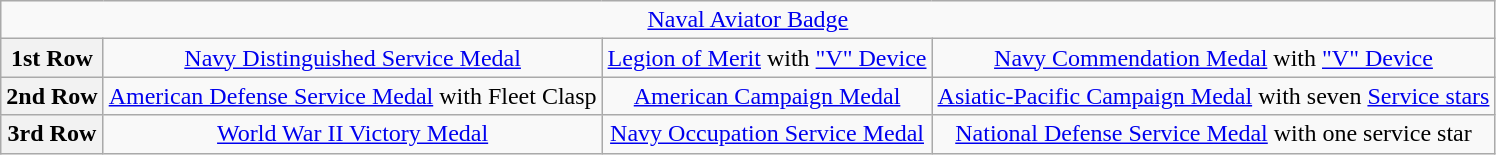<table class="wikitable">
<tr>
<td colspan="14" align="center"><a href='#'>Naval Aviator Badge</a></td>
</tr>
<tr>
<th>1st Row</th>
<td colspan="3" align="center"><a href='#'>Navy Distinguished Service Medal</a></td>
<td colspan="3" align="center"><a href='#'>Legion of Merit</a> with <a href='#'>"V" Device</a></td>
<td colspan="3" align="center"><a href='#'>Navy Commendation Medal</a> with <a href='#'>"V" Device</a></td>
</tr>
<tr>
<th>2nd Row</th>
<td colspan="3" align="center"><a href='#'>American Defense Service Medal</a> with Fleet Clasp</td>
<td colspan="3" align="center"><a href='#'>American Campaign Medal</a></td>
<td colspan="3" align="center"><a href='#'>Asiatic-Pacific Campaign Medal</a> with seven <a href='#'>Service stars</a></td>
</tr>
<tr>
<th>3rd Row</th>
<td colspan="3" align="center"><a href='#'>World War II Victory Medal</a></td>
<td colspan="3" align="center"><a href='#'>Navy Occupation Service Medal</a></td>
<td colspan="3" align="center"><a href='#'>National Defense Service Medal</a> with one service star</td>
</tr>
</table>
